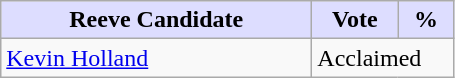<table class="wikitable">
<tr>
<th style="background:#ddf; width:200px;">Reeve Candidate</th>
<th style="background:#ddf; width:50px;">Vote</th>
<th style="background:#ddf; width:30px;">%</th>
</tr>
<tr>
<td><a href='#'>Kevin Holland</a></td>
<td colspan="2">Acclaimed</td>
</tr>
</table>
